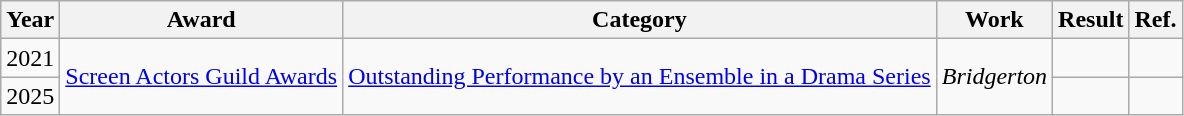<table class="wikitable">
<tr>
<th>Year</th>
<th>Award</th>
<th>Category</th>
<th>Work</th>
<th>Result</th>
<th>Ref.</th>
</tr>
<tr>
<td>2021</td>
<td rowspan=2><a href='#'>Screen Actors Guild Awards</a></td>
<td rowspan=2><a href='#'>Outstanding Performance by an Ensemble in a Drama Series</a></td>
<td rowspan=2><em>Bridgerton</em></td>
<td></td>
<td></td>
</tr>
<tr>
<td>2025</td>
<td></td>
<td></td>
</tr>
</table>
